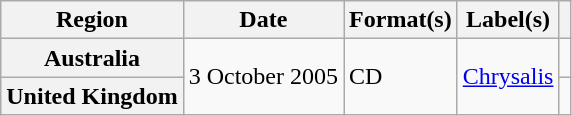<table class="wikitable plainrowheaders">
<tr>
<th scope="col">Region</th>
<th scope="col">Date</th>
<th scope="col">Format(s)</th>
<th scope="col">Label(s)</th>
<th scope="col"></th>
</tr>
<tr>
<th scope="row">Australia</th>
<td rowspan="2">3 October 2005</td>
<td rowspan="2">CD</td>
<td rowspan="2"><a href='#'>Chrysalis</a></td>
<td></td>
</tr>
<tr>
<th scope="row">United Kingdom</th>
<td></td>
</tr>
</table>
